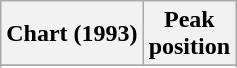<table class="wikitable sortable">
<tr>
<th align="left">Chart (1993)</th>
<th align="center">Peak<br>position</th>
</tr>
<tr>
</tr>
<tr>
</tr>
</table>
